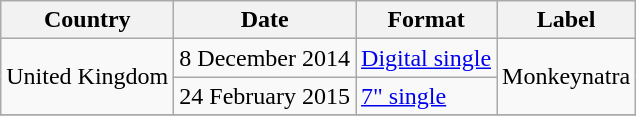<table class="wikitable plainrowheaders">
<tr>
<th scope="col">Country</th>
<th scope="col">Date</th>
<th scope="col">Format</th>
<th scope="col">Label</th>
</tr>
<tr>
<td rowspan="2">United Kingdom</td>
<td>8 December 2014</td>
<td><a href='#'>Digital single</a></td>
<td rowspan="2">Monkeynatra</td>
</tr>
<tr>
<td>24 February 2015</td>
<td><a href='#'>7" single</a></td>
</tr>
<tr>
</tr>
</table>
